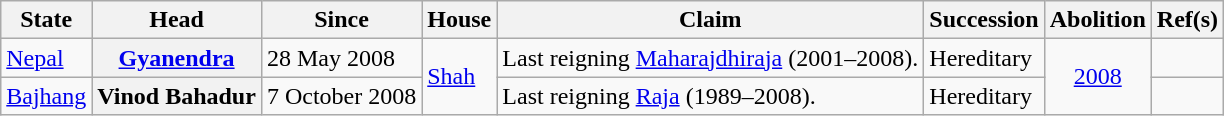<table class="wikitable sortable">
<tr>
<th>State</th>
<th>Head</th>
<th>Since</th>
<th>House</th>
<th>Claim</th>
<th>Succession</th>
<th>Abolition</th>
<th>Ref(s)</th>
</tr>
<tr>
<td> <a href='#'>Nepal</a></td>
<th scope="row"><a href='#'>Gyanendra</a></th>
<td>28 May 2008</td>
<td rowspan="2"><a href='#'>Shah</a></td>
<td>Last reigning <a href='#'>Maharajdhiraja</a> (2001–2008).</td>
<td>Hereditary</td>
<td rowspan="2" style="text-align:center;"><a href='#'>2008</a></td>
<td style="text-align:center;"></td>
</tr>
<tr>
<td><a href='#'>Bajhang</a></td>
<th scope="row">Vinod Bahadur</th>
<td>7 October 2008</td>
<td>Last reigning <a href='#'>Raja</a> (1989–2008).</td>
<td>Hereditary</td>
<td style="text-align:center;"></td>
</tr>
</table>
